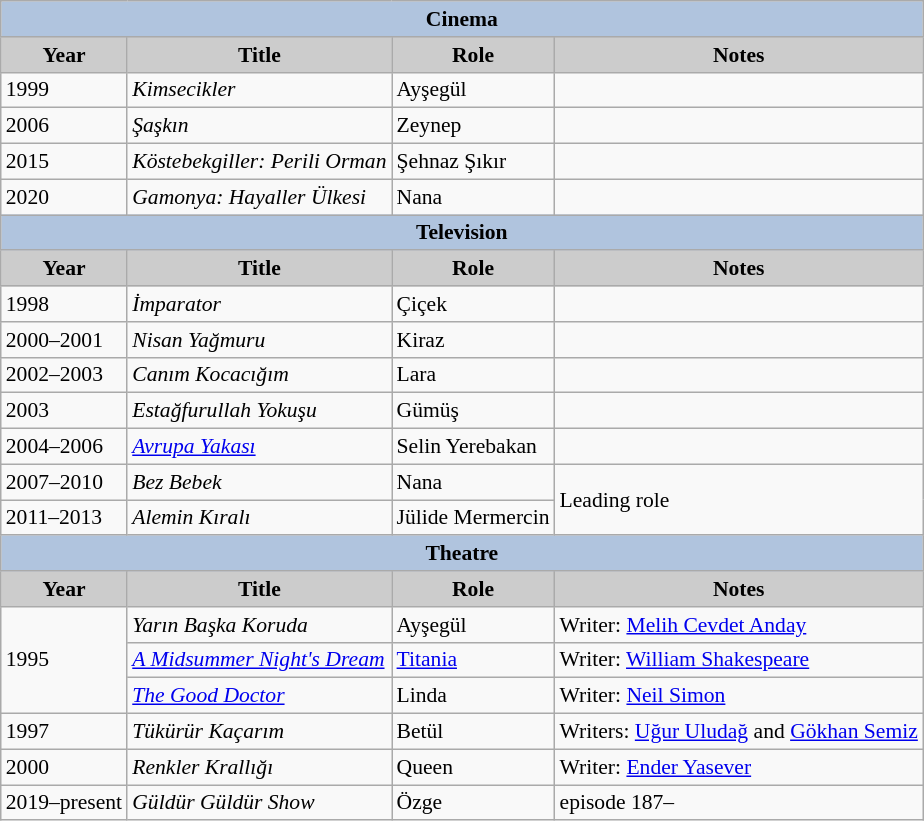<table class="wikitable" style="font-size:90%;">
<tr>
<th colspan="4" style="background:LightSteelBlue">Cinema</th>
</tr>
<tr>
<th style="background:#ccc;">Year</th>
<th style="background:#ccc;">Title</th>
<th style="background:#ccc;">Role</th>
<th style="background:#ccc;">Notes</th>
</tr>
<tr>
<td>1999</td>
<td><em>Kimsecikler</em></td>
<td>Ayşegül</td>
<td></td>
</tr>
<tr>
<td>2006</td>
<td><em>Şaşkın</em></td>
<td>Zeynep</td>
<td></td>
</tr>
<tr>
<td>2015</td>
<td><em>Köstebekgiller: Perili Orman</em></td>
<td>Şehnaz Şıkır</td>
<td></td>
</tr>
<tr>
<td>2020</td>
<td><em>Gamonya: Hayaller Ülkesi</em></td>
<td>Nana</td>
<td></td>
</tr>
<tr>
<th colspan=4 style="background:LightSteelBlue">Television</th>
</tr>
<tr>
<th style="background:#ccc;">Year</th>
<th style="background:#ccc;">Title</th>
<th style="background:#ccc;">Role</th>
<th style="background:#ccc;">Notes</th>
</tr>
<tr>
<td>1998</td>
<td><em>İmparator</em></td>
<td>Çiçek</td>
<td></td>
</tr>
<tr>
<td>2000–2001</td>
<td><em>Nisan Yağmuru</em></td>
<td>Kiraz</td>
<td></td>
</tr>
<tr>
<td>2002–2003</td>
<td><em>Canım Kocacığım</em></td>
<td>Lara</td>
<td></td>
</tr>
<tr>
<td>2003</td>
<td><em>Estağfurullah Yokuşu</em></td>
<td>Gümüş</td>
<td></td>
</tr>
<tr>
<td>2004–2006</td>
<td><em><a href='#'>Avrupa Yakası</a></em></td>
<td>Selin Yerebakan</td>
<td></td>
</tr>
<tr>
<td>2007–2010</td>
<td><em>Bez Bebek</em></td>
<td>Nana</td>
<td rowspan="2">Leading role</td>
</tr>
<tr>
<td>2011–2013</td>
<td><em>Alemin Kıralı</em></td>
<td>Jülide Mermercin</td>
</tr>
<tr>
<th colspan=4 style="background:LightSteelBlue">Theatre</th>
</tr>
<tr>
<th style="background:#ccc;">Year</th>
<th style="background:#ccc;">Title</th>
<th style="background:#ccc;">Role</th>
<th style="background:#ccc;">Notes</th>
</tr>
<tr>
<td rowspan="3">1995</td>
<td><em>Yarın Başka Koruda</em></td>
<td>Ayşegül</td>
<td>Writer: <a href='#'>Melih Cevdet Anday</a></td>
</tr>
<tr>
<td><em><a href='#'>A Midsummer Night's Dream</a></em></td>
<td><a href='#'>Titania</a></td>
<td>Writer: <a href='#'>William Shakespeare</a></td>
</tr>
<tr>
<td><em><a href='#'>The Good Doctor</a></em></td>
<td>Linda</td>
<td>Writer: <a href='#'>Neil Simon</a></td>
</tr>
<tr>
<td>1997</td>
<td><em>Tükürür Kaçarım</em></td>
<td>Betül</td>
<td>Writers: <a href='#'>Uğur Uludağ</a> and <a href='#'>Gökhan Semiz</a></td>
</tr>
<tr>
<td>2000</td>
<td><em>Renkler Krallığı</em></td>
<td>Queen</td>
<td>Writer: <a href='#'>Ender Yasever</a></td>
</tr>
<tr>
<td>2019–present</td>
<td><em>Güldür Güldür Show</em></td>
<td>Özge</td>
<td>episode 187–</td>
</tr>
</table>
